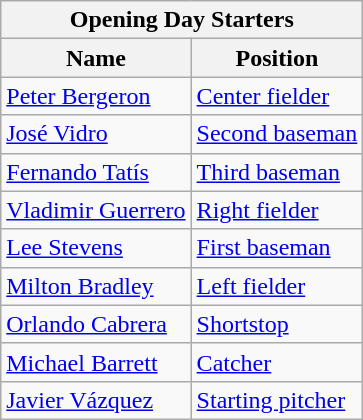<table class="wikitable" style="text-align:left">
<tr>
<th colspan="2">Opening Day Starters</th>
</tr>
<tr>
<th>Name</th>
<th>Position</th>
</tr>
<tr>
<td><a href='#'>Peter Bergeron</a></td>
<td><a href='#'>Center fielder</a></td>
</tr>
<tr>
<td><a href='#'>José Vidro</a></td>
<td><a href='#'>Second baseman</a></td>
</tr>
<tr>
<td><a href='#'>Fernando Tatís</a></td>
<td><a href='#'>Third baseman</a></td>
</tr>
<tr>
<td><a href='#'>Vladimir Guerrero</a></td>
<td><a href='#'>Right fielder</a></td>
</tr>
<tr>
<td><a href='#'>Lee Stevens</a></td>
<td><a href='#'>First baseman</a></td>
</tr>
<tr>
<td><a href='#'>Milton Bradley</a></td>
<td><a href='#'>Left fielder</a></td>
</tr>
<tr>
<td><a href='#'>Orlando Cabrera</a></td>
<td><a href='#'>Shortstop</a></td>
</tr>
<tr>
<td><a href='#'>Michael Barrett</a></td>
<td><a href='#'>Catcher</a></td>
</tr>
<tr>
<td><a href='#'>Javier Vázquez</a></td>
<td><a href='#'>Starting pitcher</a></td>
</tr>
</table>
